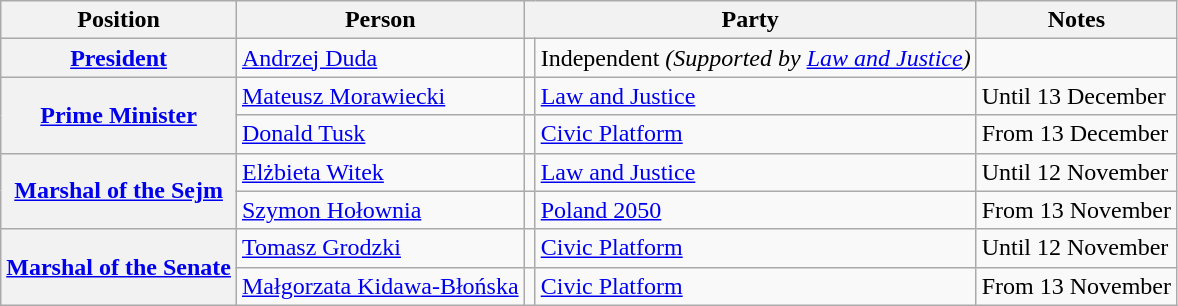<table class="wikitable">
<tr>
<th>Position</th>
<th>Person</th>
<th colspan=2>Party</th>
<th>Notes</th>
</tr>
<tr>
<th><a href='#'>President</a></th>
<td><a href='#'>Andrzej Duda</a></td>
<td></td>
<td>Independent <em>(Supported by <a href='#'>Law and Justice</a>)</em></td>
<td></td>
</tr>
<tr>
<th rowspan=2><a href='#'>Prime Minister</a></th>
<td><a href='#'>Mateusz Morawiecki</a></td>
<td></td>
<td><a href='#'>Law and Justice</a></td>
<td>Until 13 December</td>
</tr>
<tr>
<td><a href='#'>Donald Tusk</a></td>
<td></td>
<td><a href='#'>Civic Platform</a></td>
<td>From 13 December</td>
</tr>
<tr>
<th rowspan=2><a href='#'>Marshal of the Sejm</a></th>
<td><a href='#'>Elżbieta Witek</a></td>
<td></td>
<td><a href='#'>Law and Justice</a></td>
<td>Until 12 November</td>
</tr>
<tr>
<td><a href='#'>Szymon Hołownia</a></td>
<td></td>
<td><a href='#'>Poland 2050</a></td>
<td>From 13 November</td>
</tr>
<tr>
<th rowspan=2><a href='#'>Marshal of the Senate</a></th>
<td><a href='#'>Tomasz Grodzki</a></td>
<td></td>
<td><a href='#'>Civic Platform</a></td>
<td>Until 12 November</td>
</tr>
<tr>
<td><a href='#'>Małgorzata Kidawa-Błońska</a></td>
<td></td>
<td><a href='#'>Civic Platform</a></td>
<td>From 13 November</td>
</tr>
</table>
